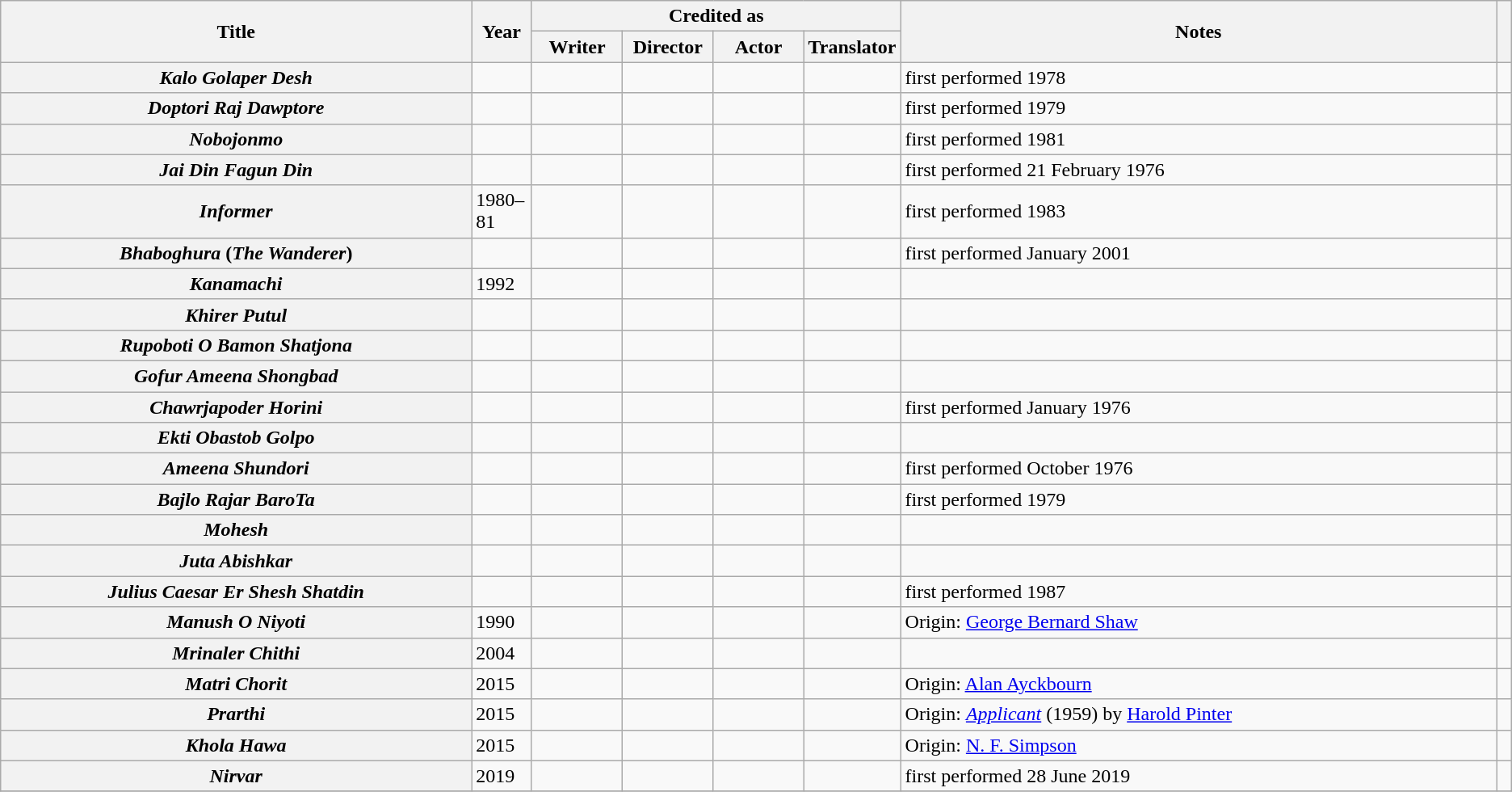<table class="wikitable sortable plainrowheaders">
<tr>
<th rowspan="2" scope="col">Title</th>
<th rowspan="2" scope="col" width="4%">Year</th>
<th colspan="4" scope="col">Credited as</th>
<th rowspan="2" scope="col" class="unsortable">Notes</th>
<th rowspan="2" scope="col" width="1%" class="unsortable"></th>
</tr>
<tr>
<th width=6%>Writer</th>
<th width=6%>Director</th>
<th width=6%>Actor</th>
<th width=6%>Translator</th>
</tr>
<tr>
<th scope="row"><em>Kalo Golaper Desh</em></th>
<td></td>
<td></td>
<td></td>
<td></td>
<td></td>
<td>first performed 1978</td>
<td style="text-align:center;"></td>
</tr>
<tr>
<th scope="row"><em>Doptori Raj Dawptore</em></th>
<td></td>
<td></td>
<td></td>
<td></td>
<td></td>
<td>first performed 1979</td>
<td style="text-align:center;"></td>
</tr>
<tr>
<th scope="row"><em>Nobojonmo</em></th>
<td></td>
<td></td>
<td></td>
<td></td>
<td></td>
<td>first performed 1981</td>
<td style="text-align:center;"></td>
</tr>
<tr>
<th scope="row"><em>Jai Din Fagun Din</em></th>
<td></td>
<td></td>
<td></td>
<td></td>
<td></td>
<td>first performed 21 February 1976</td>
<td style="text-align:center;"></td>
</tr>
<tr>
<th scope="row"><em>Informer</em></th>
<td>1980–81</td>
<td></td>
<td></td>
<td></td>
<td></td>
<td>first performed 1983</td>
<td style="text-align:center;"></td>
</tr>
<tr>
<th scope="row"><em>Bhaboghura</em> (<em>The Wanderer</em>)</th>
<td></td>
<td></td>
<td></td>
<td></td>
<td></td>
<td>first performed January 2001</td>
<td style="text-align:center;"></td>
</tr>
<tr>
<th scope="row"><em>Kanamachi</em></th>
<td>1992</td>
<td></td>
<td></td>
<td></td>
<td></td>
<td></td>
<td style="text-align:center;"></td>
</tr>
<tr>
<th scope="row"><em>Khirer Putul</em></th>
<td></td>
<td></td>
<td></td>
<td></td>
<td></td>
<td></td>
<td style="text-align:center;"></td>
</tr>
<tr>
<th scope="row"><em>Rupoboti O Bamon Shatjona</em></th>
<td></td>
<td></td>
<td></td>
<td></td>
<td></td>
<td></td>
<td style="text-align:center;"></td>
</tr>
<tr>
<th scope="row"><em>Gofur Ameena Shongbad</em></th>
<td></td>
<td></td>
<td></td>
<td></td>
<td></td>
<td></td>
<td style="text-align:center;"></td>
</tr>
<tr>
<th scope="row"><em>Chawrjapoder Horini</em></th>
<td></td>
<td></td>
<td></td>
<td></td>
<td></td>
<td>first performed January 1976</td>
<td style="text-align:center;"></td>
</tr>
<tr>
<th scope="row"><em>Ekti Obastob Golpo</em></th>
<td></td>
<td></td>
<td></td>
<td></td>
<td></td>
<td></td>
<td style="text-align:center;"></td>
</tr>
<tr>
<th scope="row"><em>Ameena Shundori</em></th>
<td></td>
<td></td>
<td></td>
<td></td>
<td></td>
<td>first performed October 1976</td>
<td style="text-align:center;"></td>
</tr>
<tr>
<th scope="row"><em>Bajlo Rajar BaroTa</em></th>
<td></td>
<td></td>
<td></td>
<td></td>
<td></td>
<td>first performed 1979</td>
<td style="text-align:center;"></td>
</tr>
<tr>
<th scope="row"><em>Mohesh</em></th>
<td></td>
<td></td>
<td></td>
<td></td>
<td></td>
<td></td>
<td style="text-align:center;"></td>
</tr>
<tr>
<th scope="row"><em>Juta Abishkar</em></th>
<td></td>
<td></td>
<td></td>
<td></td>
<td></td>
<td></td>
<td style="text-align:center;"></td>
</tr>
<tr>
<th scope="row"><em>Julius Caesar Er Shesh Shatdin</em></th>
<td></td>
<td></td>
<td></td>
<td></td>
<td></td>
<td>first performed 1987</td>
<td style="text-align:center;"></td>
</tr>
<tr>
<th scope="row"><em>Manush O Niyoti</em></th>
<td>1990</td>
<td></td>
<td></td>
<td></td>
<td></td>
<td>Origin: <a href='#'>George Bernard Shaw</a></td>
<td style="text-align:center;"></td>
</tr>
<tr>
<th scope="row"><em>Mrinaler Chithi</em></th>
<td>2004</td>
<td></td>
<td></td>
<td></td>
<td></td>
<td></td>
<td style="text-align:center;"></td>
</tr>
<tr>
<th scope="row"><em>Matri Chorit</em></th>
<td>2015</td>
<td></td>
<td></td>
<td></td>
<td></td>
<td>Origin: <a href='#'>Alan Ayckbourn</a></td>
<td style="text-align:center;"></td>
</tr>
<tr>
<th scope="row"><em>Prarthi</em></th>
<td>2015</td>
<td></td>
<td></td>
<td></td>
<td></td>
<td>Origin: <em><a href='#'>Applicant</a></em> (1959) by <a href='#'>Harold Pinter</a></td>
<td style="text-align:center;"></td>
</tr>
<tr>
<th scope="row"><em>Khola Hawa</em></th>
<td>2015</td>
<td></td>
<td></td>
<td></td>
<td></td>
<td>Origin: <a href='#'>N. F. Simpson</a></td>
<td style="text-align:center;"></td>
</tr>
<tr>
<th scope="row"><em>Nirvar</em></th>
<td>2019</td>
<td></td>
<td></td>
<td></td>
<td></td>
<td>first performed 28 June 2019</td>
<td style="text-align:center;"></td>
</tr>
<tr>
</tr>
</table>
